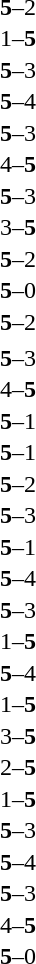<table width="100%" cellspacing="1">
<tr>
<th width=45%></th>
<th width=10%></th>
<th width=45%></th>
</tr>
<tr>
<td><strong></strong></td>
<td align="center"><strong>5</strong>–2</td>
<td></td>
</tr>
<tr>
<td></td>
<td align="center">1–<strong>5</strong></td>
<td><strong></strong></td>
</tr>
<tr>
<td><strong></strong></td>
<td align="center"><strong>5</strong>–3</td>
<td></td>
</tr>
<tr>
<td><strong></strong></td>
<td align="center"><strong>5</strong>–4</td>
<td></td>
</tr>
<tr>
<td><strong></strong></td>
<td align="center"><strong>5</strong>–3</td>
<td></td>
</tr>
<tr>
<td></td>
<td align="center">4–<strong>5</strong></td>
<td><strong></strong></td>
</tr>
<tr>
<td><strong></strong></td>
<td align="center"><strong>5</strong>–3</td>
<td></td>
</tr>
<tr>
<td></td>
<td align="center">3–<strong>5</strong></td>
<td><strong></strong></td>
</tr>
<tr>
<td><strong></strong></td>
<td align="center"><strong>5</strong>–2</td>
<td></td>
</tr>
<tr>
<td><strong></strong></td>
<td align="center"><strong>5</strong>–0</td>
<td></td>
</tr>
<tr>
<td><strong></strong></td>
<td align="center"><strong>5</strong>–2</td>
<td></td>
</tr>
<tr>
<td></td>
<td align="center"></td>
<td><strong></strong></td>
</tr>
<tr>
<td><strong></strong></td>
<td align="center"><strong>5</strong>–3</td>
<td></td>
</tr>
<tr>
<td></td>
<td align="center">4–<strong>5</strong></td>
<td><strong></strong></td>
</tr>
<tr>
<td><strong></strong></td>
<td align="center"><strong>5</strong>–1</td>
<td></td>
</tr>
<tr>
<td><strong></strong></td>
<td align="center"><strong>5</strong>–1</td>
<td></td>
</tr>
<tr>
<td><strong></strong></td>
<td align="center"><strong>5</strong>–2</td>
<td></td>
</tr>
<tr>
<td><strong></strong></td>
<td align="center"><strong>5</strong>–3</td>
<td></td>
</tr>
<tr>
<td><strong></strong></td>
<td align="center"><strong>5</strong>–1</td>
<td></td>
</tr>
<tr>
<td><strong></strong></td>
<td align="center"><strong>5</strong>–4</td>
<td></td>
</tr>
<tr>
<td><strong></strong></td>
<td align="center"><strong>5</strong>–3</td>
<td></td>
</tr>
<tr>
<td></td>
<td align="center">1–<strong>5</strong></td>
<td><strong></strong></td>
</tr>
<tr>
<td><strong></strong></td>
<td align="center"><strong>5</strong>–4</td>
<td></td>
</tr>
<tr>
<td></td>
<td align="center">1–<strong>5</strong></td>
<td><strong></strong></td>
</tr>
<tr>
<td></td>
<td align="center">3–<strong>5</strong></td>
<td><strong></strong></td>
</tr>
<tr>
<td></td>
<td align="center">2–<strong>5</strong></td>
<td><strong></strong></td>
</tr>
<tr>
<td></td>
<td align="center">1–<strong>5</strong></td>
<td><strong></strong></td>
</tr>
<tr>
<td><strong></strong></td>
<td align="center"><strong>5</strong>–3</td>
<td></td>
</tr>
<tr>
<td><strong></strong></td>
<td align="center"><strong>5</strong>–4</td>
<td></td>
</tr>
<tr>
<td><strong></strong></td>
<td align="center"><strong>5</strong>–3</td>
<td></td>
</tr>
<tr>
<td></td>
<td align="center">4–<strong>5</strong></td>
<td><strong></strong></td>
</tr>
<tr>
<td><strong></strong></td>
<td align="center"><strong>5</strong>–0</td>
<td></td>
</tr>
</table>
